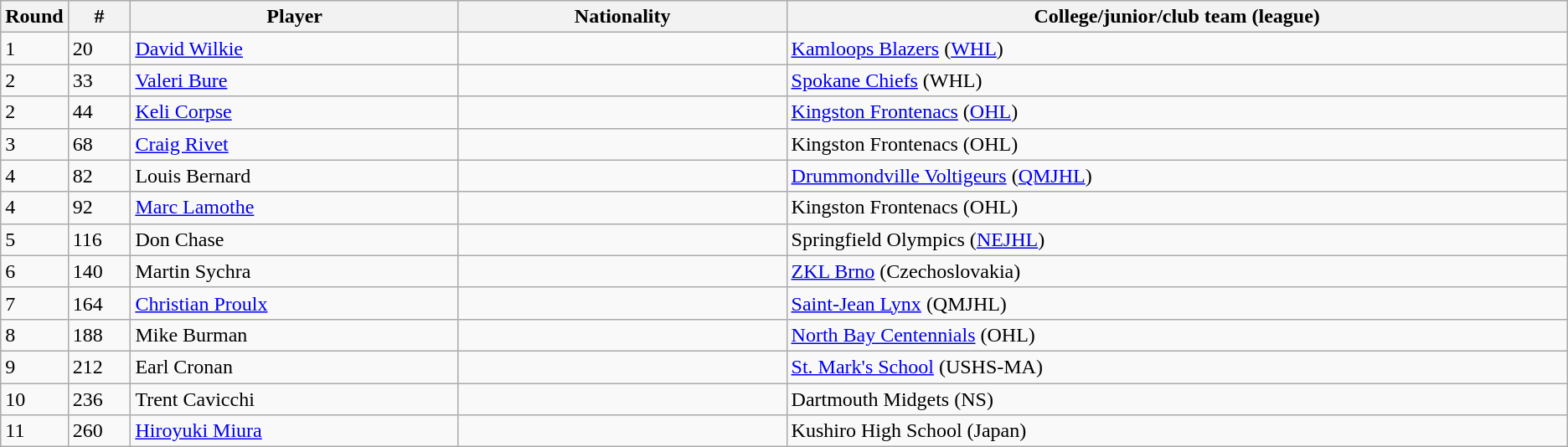<table class="wikitable">
<tr>
<th width="4.0%">Round</th>
<th width="4.0%">#</th>
<th width="21.0%">Player</th>
<th width="21.0%">Nationality</th>
<th width="100.0%">College/junior/club team (league)</th>
</tr>
<tr>
<td>1</td>
<td>20</td>
<td><a href='#'>David Wilkie</a></td>
<td></td>
<td><a href='#'>Kamloops Blazers</a> (<a href='#'>WHL</a>)</td>
</tr>
<tr>
<td>2</td>
<td>33</td>
<td><a href='#'>Valeri Bure</a></td>
<td></td>
<td><a href='#'>Spokane Chiefs</a> (WHL)</td>
</tr>
<tr>
<td>2</td>
<td>44</td>
<td><a href='#'>Keli Corpse</a></td>
<td></td>
<td><a href='#'>Kingston Frontenacs</a> (<a href='#'>OHL</a>)</td>
</tr>
<tr>
<td>3</td>
<td>68</td>
<td><a href='#'>Craig Rivet</a></td>
<td></td>
<td>Kingston Frontenacs (OHL)</td>
</tr>
<tr>
<td>4</td>
<td>82</td>
<td>Louis Bernard</td>
<td></td>
<td><a href='#'>Drummondville Voltigeurs</a> (<a href='#'>QMJHL</a>)</td>
</tr>
<tr>
<td>4</td>
<td>92</td>
<td><a href='#'>Marc Lamothe</a></td>
<td></td>
<td>Kingston Frontenacs (OHL)</td>
</tr>
<tr>
<td>5</td>
<td>116</td>
<td>Don Chase</td>
<td></td>
<td>Springfield Olympics (<a href='#'>NEJHL</a>)</td>
</tr>
<tr>
<td>6</td>
<td>140</td>
<td>Martin Sychra</td>
<td></td>
<td><a href='#'>ZKL Brno</a> (Czechoslovakia)</td>
</tr>
<tr>
<td>7</td>
<td>164</td>
<td><a href='#'>Christian Proulx</a></td>
<td></td>
<td><a href='#'>Saint-Jean Lynx</a> (QMJHL)</td>
</tr>
<tr>
<td>8</td>
<td>188</td>
<td>Mike Burman</td>
<td></td>
<td><a href='#'>North Bay Centennials</a> (OHL)</td>
</tr>
<tr>
<td>9</td>
<td>212</td>
<td>Earl Cronan</td>
<td></td>
<td><a href='#'>St. Mark's School</a> (USHS-MA)</td>
</tr>
<tr>
<td>10</td>
<td>236</td>
<td>Trent Cavicchi</td>
<td></td>
<td>Dartmouth Midgets (NS)</td>
</tr>
<tr>
<td>11</td>
<td>260</td>
<td><a href='#'>Hiroyuki Miura</a></td>
<td></td>
<td>Kushiro High School (Japan)</td>
</tr>
</table>
